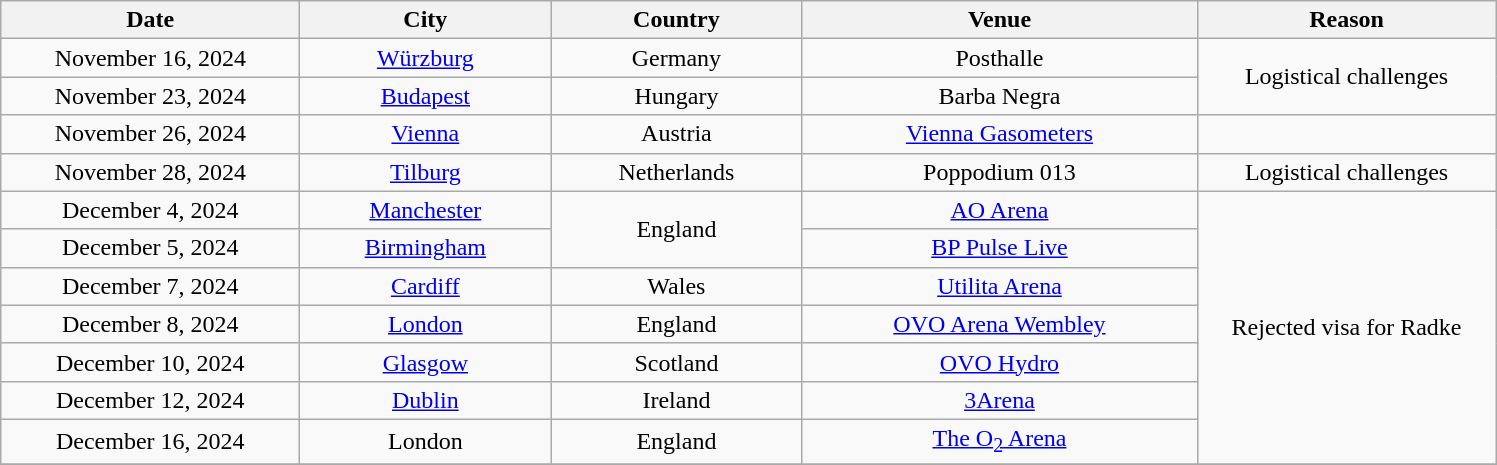<table class="wikitable plainrowheaders" style="text-align:center;">
<tr>
<th scope="col" style="width:12em;">Date</th>
<th scope="col" style="width:10em;">City</th>
<th scope="col" style="width:10em;">Country</th>
<th scope="col" style="width:16em;">Venue</th>
<th scope="col" style="width:12em;">Reason</th>
</tr>
<tr>
<td>November 16, 2024</td>
<td><a href='#'>Würzburg</a></td>
<td>Germany</td>
<td>Posthalle</td>
<td rowspan="2">Logistical challenges</td>
</tr>
<tr>
<td>November 23, 2024</td>
<td><a href='#'>Budapest</a></td>
<td>Hungary</td>
<td>Barba Negra</td>
</tr>
<tr>
<td>November 26, 2024</td>
<td><a href='#'>Vienna</a></td>
<td>Austria</td>
<td><a href='#'>Vienna Gasometers</a></td>
<td></td>
</tr>
<tr>
<td>November 28, 2024</td>
<td><a href='#'>Tilburg</a></td>
<td>Netherlands</td>
<td>Poppodium 013</td>
<td>Logistical challenges</td>
</tr>
<tr>
<td>December 4, 2024</td>
<td><a href='#'>Manchester</a></td>
<td rowspan="2">England</td>
<td><a href='#'>AO Arena</a></td>
<td rowspan="7">Rejected visa for Radke</td>
</tr>
<tr>
<td>December 5, 2024</td>
<td><a href='#'>Birmingham</a></td>
<td><a href='#'>BP Pulse Live</a></td>
</tr>
<tr>
<td>December 7, 2024</td>
<td><a href='#'>Cardiff</a></td>
<td>Wales</td>
<td><a href='#'>Utilita Arena</a></td>
</tr>
<tr>
<td>December 8, 2024</td>
<td><a href='#'>London</a></td>
<td>England</td>
<td><a href='#'>OVO Arena Wembley</a></td>
</tr>
<tr>
<td>December 10, 2024</td>
<td><a href='#'>Glasgow</a></td>
<td>Scotland</td>
<td><a href='#'>OVO Hydro</a></td>
</tr>
<tr>
<td>December 12, 2024</td>
<td><a href='#'>Dublin</a></td>
<td>Ireland</td>
<td><a href='#'>3Arena</a></td>
</tr>
<tr>
<td>December 16, 2024</td>
<td>London</td>
<td>England</td>
<td><a href='#'>The O<sub>2</sub> Arena</a></td>
</tr>
<tr>
</tr>
</table>
